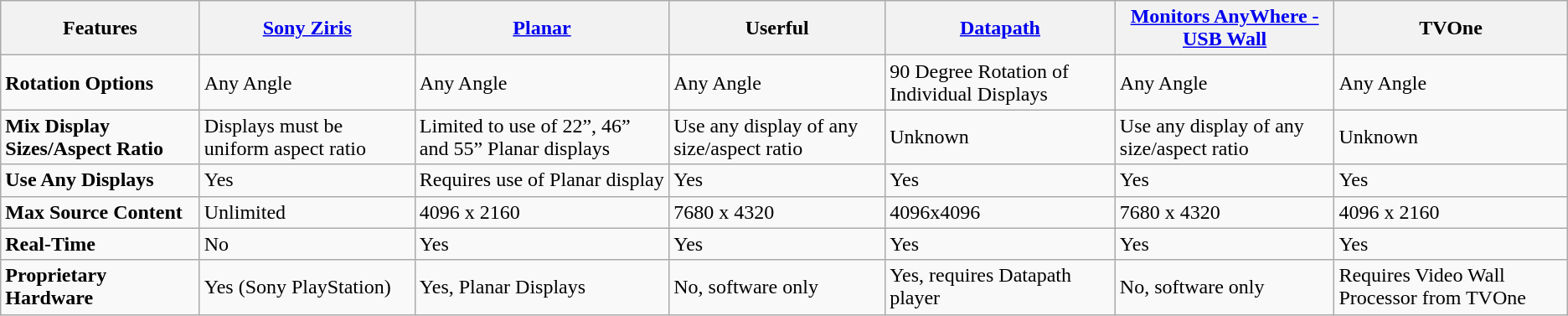<table class="wikitable">
<tr>
<th>Features</th>
<th><a href='#'>Sony Ziris</a></th>
<th><a href='#'>Planar</a></th>
<th>Userful</th>
<th><a href='#'>Datapath</a></th>
<th><a href='#'>Monitors AnyWhere - USB Wall</a></th>
<th>TVOne </th>
</tr>
<tr>
<td><strong>Rotation Options</strong></td>
<td>Any Angle</td>
<td>Any Angle</td>
<td>Any Angle</td>
<td>90 Degree Rotation of Individual Displays</td>
<td>Any Angle</td>
<td>Any Angle</td>
</tr>
<tr>
<td><strong>Mix Display Sizes/Aspect Ratio</strong></td>
<td>Displays must be uniform aspect ratio</td>
<td>Limited to use of 22”, 46” and 55” Planar displays</td>
<td>Use any display of any size/aspect ratio</td>
<td>Unknown</td>
<td>Use any display of any size/aspect ratio</td>
<td>Unknown</td>
</tr>
<tr>
<td><strong>Use Any Displays</strong></td>
<td>Yes</td>
<td>Requires use of Planar display</td>
<td>Yes</td>
<td>Yes</td>
<td>Yes</td>
<td>Yes</td>
</tr>
<tr>
<td><strong>Max Source Content</strong></td>
<td>Unlimited</td>
<td>4096 x 2160</td>
<td>7680 x 4320</td>
<td>4096x4096</td>
<td>7680 x 4320</td>
<td>4096 x 2160</td>
</tr>
<tr>
<td><strong>Real-Time</strong></td>
<td>No</td>
<td>Yes</td>
<td>Yes</td>
<td>Yes</td>
<td>Yes</td>
<td>Yes</td>
</tr>
<tr>
<td><strong>Proprietary Hardware</strong></td>
<td>Yes (Sony PlayStation)</td>
<td>Yes, Planar Displays</td>
<td>No, software only</td>
<td>Yes, requires Datapath player</td>
<td>No, software only</td>
<td>Requires Video Wall Processor from TVOne</td>
</tr>
</table>
